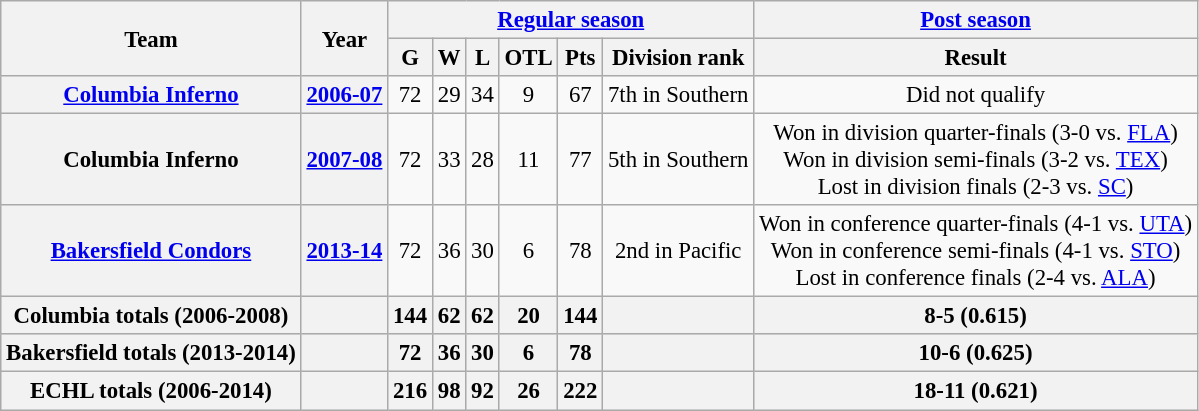<table class="wikitable" style="font-size: 95%; text-align:center;">
<tr>
<th rowspan="2">Team</th>
<th rowspan="2">Year</th>
<th colspan="6"><a href='#'>Regular season</a></th>
<th colspan="1"><a href='#'>Post season</a></th>
</tr>
<tr>
<th>G</th>
<th>W</th>
<th>L</th>
<th>OTL</th>
<th>Pts</th>
<th>Division rank</th>
<th>Result</th>
</tr>
<tr>
<th><a href='#'>Columbia Inferno</a></th>
<th><a href='#'>2006-07</a></th>
<td>72</td>
<td>29</td>
<td>34</td>
<td>9</td>
<td>67</td>
<td>7th in Southern</td>
<td>Did not qualify</td>
</tr>
<tr>
<th>Columbia Inferno</th>
<th><a href='#'>2007-08</a></th>
<td>72</td>
<td>33</td>
<td>28</td>
<td>11</td>
<td>77</td>
<td>5th in Southern</td>
<td>Won in division quarter-finals (3-0 vs. <a href='#'>FLA</a>) <br> Won in division semi-finals (3-2 vs. <a href='#'>TEX</a>) <br> Lost in division finals (2-3 vs. <a href='#'>SC</a>)</td>
</tr>
<tr>
<th><a href='#'>Bakersfield Condors</a></th>
<th><a href='#'>2013-14</a></th>
<td>72</td>
<td>36</td>
<td>30</td>
<td>6</td>
<td>78</td>
<td>2nd in Pacific</td>
<td>Won in conference quarter-finals (4-1 vs. <a href='#'>UTA</a>) <br> Won in conference semi-finals (4-1 vs. <a href='#'>STO</a>) <br> Lost in conference finals (2-4 vs. <a href='#'>ALA</a>)</td>
</tr>
<tr align="centre" bgcolor="#dddddd">
<th>Columbia totals (2006-2008)</th>
<th></th>
<th>144</th>
<th>62</th>
<th>62</th>
<th>20</th>
<th>144</th>
<th></th>
<th>8-5 (0.615)</th>
</tr>
<tr align="centre" bgcolor="#dddddd">
<th>Bakersfield totals (2013-2014)</th>
<th></th>
<th>72</th>
<th>36</th>
<th>30</th>
<th>6</th>
<th>78</th>
<th></th>
<th>10-6 (0.625)</th>
</tr>
<tr align="centre" bgcolor="#dddddd">
<th>ECHL totals (2006-2014)</th>
<th></th>
<th>216</th>
<th>98</th>
<th>92</th>
<th>26</th>
<th>222</th>
<th></th>
<th>18-11 (0.621)</th>
</tr>
</table>
